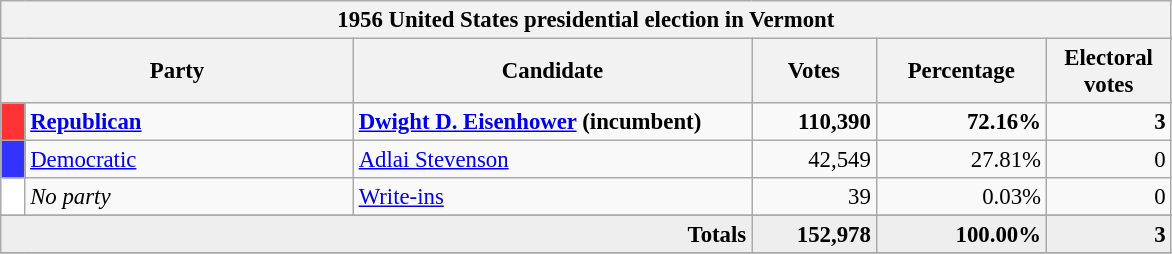<table class="wikitable" style="font-size: 95%;">
<tr>
<th colspan="6">1956 United States presidential election in Vermont</th>
</tr>
<tr>
<th colspan="2" style="width: 15em">Party</th>
<th style="width: 17em">Candidate</th>
<th style="width: 5em">Votes</th>
<th style="width: 7em">Percentage</th>
<th style="width: 5em">Electoral votes</th>
</tr>
<tr>
<th style="background-color:#FF3333; width: 3px"></th>
<td style="width: 130px"><strong><a href='#'>Republican</a></strong></td>
<td><strong><a href='#'>Dwight D. Eisenhower</a> (incumbent)</strong></td>
<td align="right"><strong>110,390</strong></td>
<td align="right"><strong>72.16%</strong></td>
<td align="right"><strong>3</strong></td>
</tr>
<tr>
<th style="background-color:#3333FF; width: 3px"></th>
<td style="width: 130px"><a href='#'>Democratic</a></td>
<td><a href='#'>Adlai Stevenson</a></td>
<td align="right">42,549</td>
<td align="right">27.81%</td>
<td align="right">0</td>
</tr>
<tr>
<th style="background-color:#FFFFFF; width: 3px"></th>
<td style="width: 130px"><em>No party</em></td>
<td><a href='#'>Write-ins</a></td>
<td align="right">39</td>
<td align="right">0.03%</td>
<td align="right">0</td>
</tr>
<tr>
</tr>
<tr bgcolor="#EEEEEE">
<td colspan="3" align="right"><strong>Totals</strong></td>
<td align="right"><strong>152,978</strong></td>
<td align="right"><strong>100.00%</strong></td>
<td align="right"><strong>3</strong></td>
</tr>
<tr bgcolor="#EEEEEE">
</tr>
</table>
